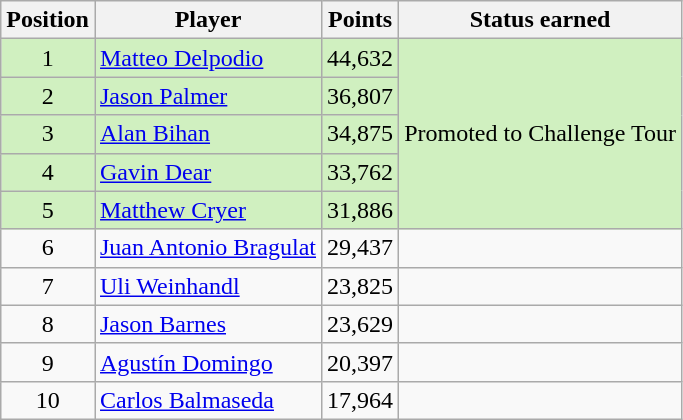<table class=wikitable>
<tr>
<th>Position</th>
<th>Player</th>
<th>Points</th>
<th>Status earned</th>
</tr>
<tr style="background:#D0F0C0;">
<td align=center>1</td>
<td> <a href='#'>Matteo Delpodio</a></td>
<td align=center>44,632</td>
<td rowspan=5>Promoted to Challenge Tour</td>
</tr>
<tr style="background:#D0F0C0;">
<td align=center>2</td>
<td> <a href='#'>Jason Palmer</a></td>
<td align=center>36,807</td>
</tr>
<tr style="background:#D0F0C0;">
<td align=center>3</td>
<td> <a href='#'>Alan Bihan</a></td>
<td align=center>34,875</td>
</tr>
<tr style="background:#D0F0C0;">
<td align=center>4</td>
<td> <a href='#'>Gavin Dear</a></td>
<td align=center>33,762</td>
</tr>
<tr style="background:#D0F0C0;">
<td align=center>5</td>
<td> <a href='#'>Matthew Cryer</a></td>
<td align=center>31,886</td>
</tr>
<tr>
<td align=center>6</td>
<td> <a href='#'>Juan Antonio Bragulat</a></td>
<td align=center>29,437</td>
<td></td>
</tr>
<tr>
<td align=center>7</td>
<td> <a href='#'>Uli Weinhandl</a></td>
<td align=center>23,825</td>
<td></td>
</tr>
<tr>
<td align=center>8</td>
<td> <a href='#'>Jason Barnes</a></td>
<td align=center>23,629</td>
<td></td>
</tr>
<tr>
<td align=center>9</td>
<td> <a href='#'>Agustín Domingo</a></td>
<td align=center>20,397</td>
<td></td>
</tr>
<tr>
<td align=center>10</td>
<td> <a href='#'>Carlos Balmaseda</a></td>
<td align=center>17,964</td>
<td></td>
</tr>
</table>
